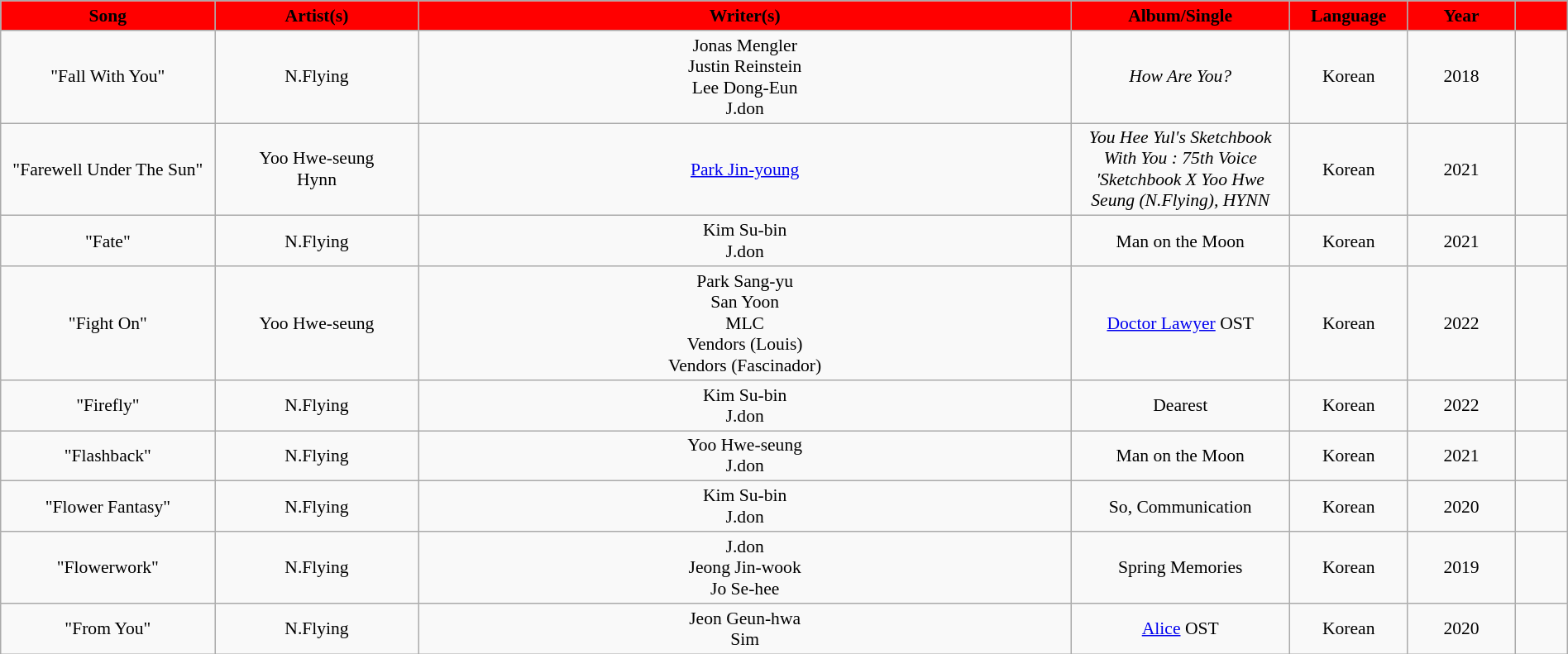<table class="wikitable" style="margin:0.5em auto; clear:both; font-size:.9em; text-align:center; width:100%">
<tr>
<th style="width:200px; background:#FF0000;">Song</th>
<th style="width:200px; background:#FF0000;">Artist(s)</th>
<th style="width:700px; background:#FF0000;">Writer(s)</th>
<th style="width:200px; background:#FF0000;">Album/Single</th>
<th style="width:100px; background:#FF0000;">Language</th>
<th style="width:100px; background:#FF0000;">Year</th>
<th style="width:50px;  background:#FF0000;"></th>
</tr>
<tr>
<td>"Fall With You" </td>
<td>N.Flying</td>
<td>Jonas Mengler <br> Justin Reinstein <br> Lee Dong-Eun <br> J.don</td>
<td><em>How Are You?</em></td>
<td>Korean</td>
<td>2018</td>
<td></td>
</tr>
<tr>
<td>"Farewell Under The Sun" </td>
<td>Yoo Hwe-seung <br> Hynn</td>
<td><a href='#'>Park Jin-young</a></td>
<td><em>You Hee Yul's Sketchbook With You : 75th Voice 'Sketchbook X Yoo Hwe Seung (N.Flying), HYNN<strong></td>
<td>Korean</td>
<td>2021</td>
<td></td>
</tr>
<tr>
<td>"Fate" </td>
<td>N.Flying</td>
<td>Kim Su-bin <br> J.don</td>
<td></em>Man on the Moon<em></td>
<td>Korean</td>
<td>2021</td>
<td></td>
</tr>
<tr>
<td>"Fight On"</td>
<td>Yoo Hwe-seung</td>
<td>Park Sang-yu <br> San Yoon <br> MLC <br> Vendors (Louis) <br> Vendors (Fascinador)</td>
<td></em><a href='#'>Doctor Lawyer</a> OST<em></td>
<td>Korean</td>
<td>2022</td>
<td></td>
</tr>
<tr>
<td>"Firefly"</td>
<td>N.Flying</td>
<td>Kim Su-bin <br> J.don</td>
<td></em>Dearest<em></td>
<td>Korean</td>
<td>2022</td>
<td></td>
</tr>
<tr>
<td>"Flashback"</td>
<td>N.Flying</td>
<td>Yoo Hwe-seung <br> J.don</td>
<td></em>Man on the Moon<em></td>
<td>Korean</td>
<td>2021</td>
<td></td>
</tr>
<tr>
<td>"Flower Fantasy"</td>
<td>N.Flying</td>
<td>Kim Su-bin <br> J.don</td>
<td></em>So, Communication<em></td>
<td>Korean</td>
<td>2020</td>
<td></td>
</tr>
<tr>
<td>"Flowerwork" </td>
<td>N.Flying</td>
<td>J.don <br> Jeong Jin-wook <br> Jo Se-hee</td>
<td></em>Spring Memories<em></td>
<td>Korean</td>
<td>2019</td>
<td></td>
</tr>
<tr>
<td>"From You"</td>
<td>N.Flying</td>
<td>Jeon Geun-hwa <br> Sim</td>
<td></em><a href='#'>Alice</a> OST<em></td>
<td>Korean</td>
<td>2020</td>
<td></td>
</tr>
</table>
